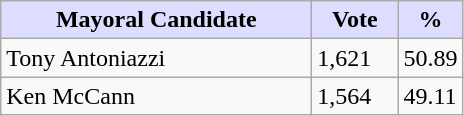<table class="wikitable">
<tr>
<th style="background:#ddf; width:200px;">Mayoral Candidate </th>
<th style="background:#ddf; width:50px;">Vote</th>
<th style="background:#ddf; width:30px;">%</th>
</tr>
<tr>
<td>Tony Antoniazzi</td>
<td>1,621</td>
<td>50.89</td>
</tr>
<tr>
<td>Ken McCann</td>
<td>1,564</td>
<td>49.11</td>
</tr>
</table>
